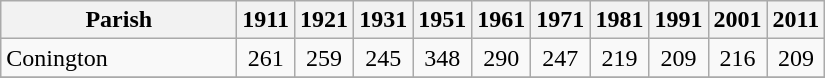<table class="wikitable" style="text-align:center">
<tr>
<th width="150">Parish<br></th>
<th width="30">1911<br></th>
<th width="30">1921<br></th>
<th width="30">1931<br></th>
<th width="30">1951<br></th>
<th width="30">1961<br></th>
<th width="30">1971<br></th>
<th width="30">1981<br></th>
<th width="30">1991<br></th>
<th width="30">2001<br></th>
<th width="30">2011 <br></th>
</tr>
<tr>
<td align=left>Conington</td>
<td align="center">261</td>
<td align="center">259</td>
<td align="center">245</td>
<td align="center">348</td>
<td align="center">290</td>
<td align="center">247</td>
<td align="center">219</td>
<td align="center">209</td>
<td align="center">216</td>
<td align="center">209</td>
</tr>
<tr>
</tr>
</table>
